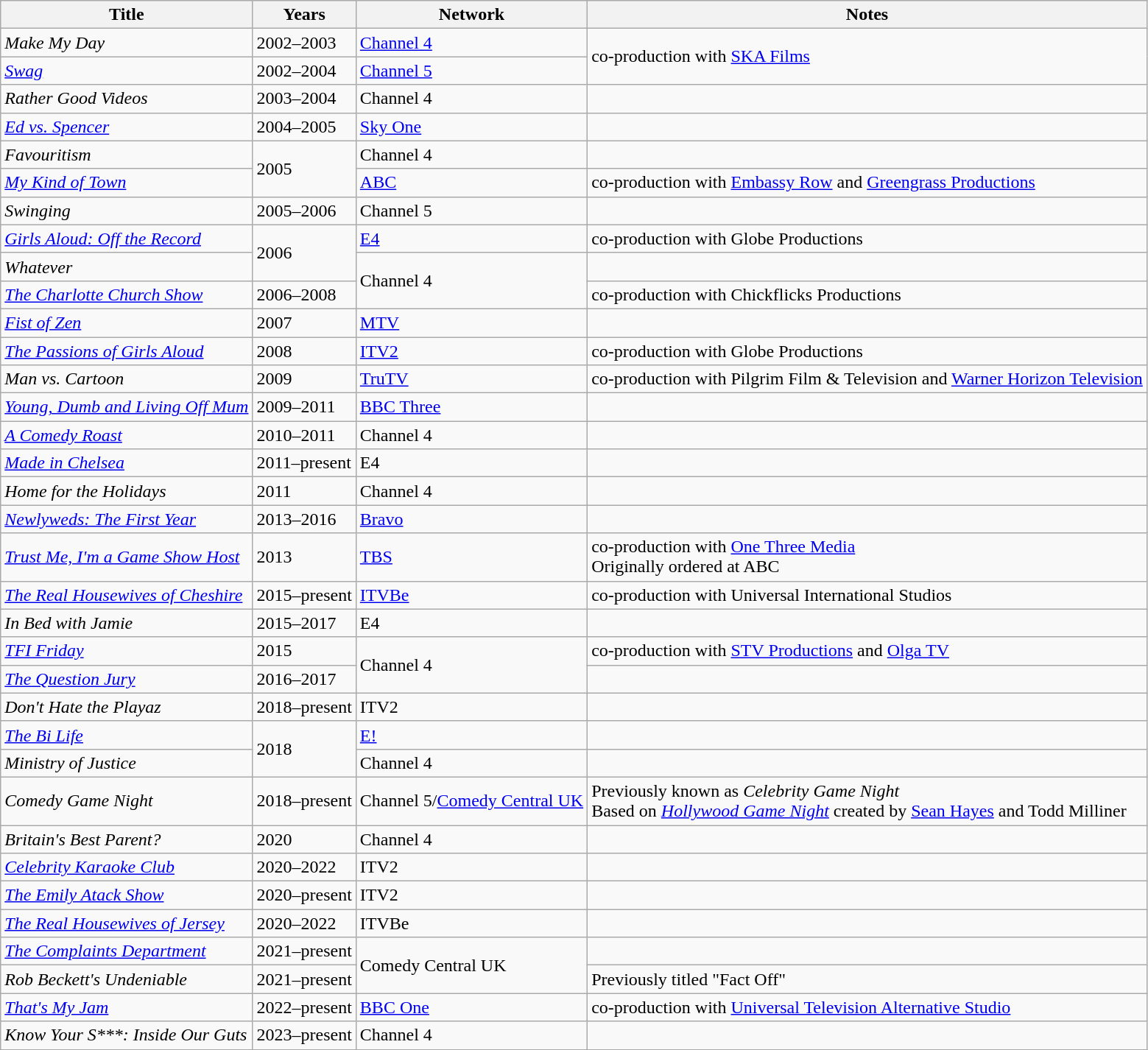<table class="wikitable sortable">
<tr>
<th>Title</th>
<th>Years</th>
<th>Network</th>
<th>Notes</th>
</tr>
<tr>
<td><em>Make My Day</em></td>
<td>2002–2003</td>
<td><a href='#'>Channel 4</a></td>
<td rowspan="2">co-production with <a href='#'>SKA Films</a></td>
</tr>
<tr>
<td><em><a href='#'>Swag</a></em></td>
<td>2002–2004</td>
<td><a href='#'>Channel 5</a></td>
</tr>
<tr>
<td><em>Rather Good Videos</em></td>
<td>2003–2004</td>
<td>Channel 4</td>
<td></td>
</tr>
<tr>
<td><em><a href='#'>Ed vs. Spencer</a></em></td>
<td>2004–2005</td>
<td><a href='#'>Sky One</a></td>
<td></td>
</tr>
<tr>
<td><em>Favouritism</em></td>
<td rowspan="2">2005</td>
<td>Channel 4</td>
<td></td>
</tr>
<tr>
<td><em><a href='#'>My Kind of Town</a></em></td>
<td><a href='#'>ABC</a></td>
<td>co-production with <a href='#'>Embassy Row</a> and <a href='#'>Greengrass Productions</a></td>
</tr>
<tr>
<td><em>Swinging</em></td>
<td>2005–2006</td>
<td>Channel 5</td>
<td></td>
</tr>
<tr>
<td><em><a href='#'>Girls Aloud: Off the Record</a></em></td>
<td rowspan="2">2006</td>
<td><a href='#'>E4</a></td>
<td>co-production with Globe Productions</td>
</tr>
<tr>
<td><em>Whatever</em></td>
<td rowspan="2">Channel 4</td>
</tr>
<tr>
<td><em><a href='#'>The Charlotte Church Show</a></em></td>
<td>2006–2008</td>
<td>co-production with Chickflicks Productions</td>
</tr>
<tr>
<td><em><a href='#'>Fist of Zen</a></em></td>
<td>2007</td>
<td><a href='#'>MTV</a></td>
<td></td>
</tr>
<tr>
<td><em><a href='#'>The Passions of Girls Aloud</a></em></td>
<td>2008</td>
<td><a href='#'>ITV2</a></td>
<td>co-production with Globe Productions</td>
</tr>
<tr>
<td><em>Man vs. Cartoon</em></td>
<td>2009</td>
<td><a href='#'>TruTV</a></td>
<td>co-production with Pilgrim Film & Television and <a href='#'>Warner Horizon Television</a></td>
</tr>
<tr>
<td><em><a href='#'>Young, Dumb and Living Off Mum</a></em></td>
<td>2009–2011</td>
<td><a href='#'>BBC Three</a></td>
<td></td>
</tr>
<tr>
<td><em><a href='#'>A Comedy Roast</a></em></td>
<td>2010–2011</td>
<td>Channel 4</td>
<td></td>
</tr>
<tr>
<td><em><a href='#'>Made in Chelsea</a></em></td>
<td>2011–present</td>
<td>E4</td>
<td></td>
</tr>
<tr>
<td><em>Home for the Holidays</em></td>
<td>2011</td>
<td>Channel 4</td>
<td></td>
</tr>
<tr>
<td><em><a href='#'>Newlyweds: The First Year</a></em></td>
<td>2013–2016</td>
<td><a href='#'>Bravo</a></td>
<td></td>
</tr>
<tr>
<td><em><a href='#'>Trust Me, I'm a Game Show Host</a></em></td>
<td>2013</td>
<td><a href='#'>TBS</a></td>
<td>co-production with <a href='#'>One Three Media</a><br>Originally ordered at ABC</td>
</tr>
<tr>
<td><em><a href='#'>The Real Housewives of Cheshire</a></em></td>
<td>2015–present</td>
<td><a href='#'>ITVBe</a></td>
<td>co-production with Universal International Studios</td>
</tr>
<tr>
<td><em>In Bed with Jamie</em></td>
<td>2015–2017</td>
<td>E4</td>
<td></td>
</tr>
<tr>
<td><em><a href='#'>TFI Friday</a></em></td>
<td>2015</td>
<td rowspan="2">Channel 4</td>
<td>co-production with <a href='#'>STV Productions</a> and <a href='#'>Olga TV</a></td>
</tr>
<tr>
<td><em><a href='#'>The Question Jury</a></em></td>
<td>2016–2017</td>
<td></td>
</tr>
<tr>
<td><em>Don't Hate the Playaz</em></td>
<td>2018–present</td>
<td>ITV2</td>
<td></td>
</tr>
<tr>
<td><em><a href='#'>The Bi Life</a></em></td>
<td rowspan="2">2018</td>
<td><a href='#'>E!</a></td>
<td></td>
</tr>
<tr>
<td><em>Ministry of Justice</em></td>
<td>Channel 4</td>
<td></td>
</tr>
<tr>
<td><em>Comedy Game Night</em></td>
<td>2018–present</td>
<td>Channel 5/<a href='#'>Comedy Central UK</a></td>
<td>Previously known as <em>Celebrity Game Night</em><br>Based on <em><a href='#'>Hollywood Game Night</a></em> created by <a href='#'>Sean Hayes</a> and Todd Milliner</td>
</tr>
<tr>
<td><em>Britain's Best Parent?</em></td>
<td>2020</td>
<td>Channel 4</td>
<td></td>
</tr>
<tr>
<td><em><a href='#'>Celebrity Karaoke Club</a></em></td>
<td>2020–2022</td>
<td>ITV2</td>
<td></td>
</tr>
<tr>
<td><em><a href='#'>The Emily Atack Show</a></em></td>
<td>2020–present</td>
<td>ITV2</td>
<td></td>
</tr>
<tr>
<td><em><a href='#'>The Real Housewives of Jersey</a></em></td>
<td>2020–2022</td>
<td>ITVBe</td>
<td></td>
</tr>
<tr>
<td><em><a href='#'>The Complaints Department</a></em></td>
<td>2021–present</td>
<td rowspan="2">Comedy Central UK</td>
</tr>
<tr>
<td><em>Rob Beckett's Undeniable</em></td>
<td>2021–present</td>
<td>Previously titled "Fact Off"</td>
</tr>
<tr>
<td><em><a href='#'>That's My Jam</a></em></td>
<td>2022–present</td>
<td><a href='#'>BBC One</a></td>
<td>co-production with <a href='#'>Universal Television Alternative Studio</a></td>
</tr>
<tr>
<td><em>Know Your S***: Inside Our Guts</em></td>
<td>2023–present</td>
<td>Channel 4</td>
<td></td>
</tr>
</table>
